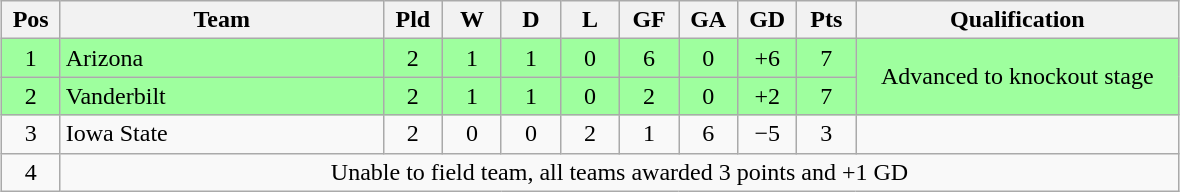<table class="wikitable" style="text-align:center; margin: 1em auto">
<tr>
<th style="width:2em">Pos</th>
<th style="width:13em">Team</th>
<th style="width:2em">Pld</th>
<th style="width:2em">W</th>
<th style="width:2em">D</th>
<th style="width:2em">L</th>
<th style="width:2em">GF</th>
<th style="width:2em">GA</th>
<th style="width:2em">GD</th>
<th style="width:2em">Pts</th>
<th style="width:13em">Qualification</th>
</tr>
<tr bgcolor="#9eff9e">
<td>1</td>
<td style="text-align:left">Arizona</td>
<td>2</td>
<td>1</td>
<td>1</td>
<td>0</td>
<td>6</td>
<td>0</td>
<td>+6</td>
<td>7</td>
<td rowspan="2">Advanced to knockout stage</td>
</tr>
<tr bgcolor="#9eff9e">
<td>2</td>
<td style="text-align:left">Vanderbilt</td>
<td>2</td>
<td>1</td>
<td>1</td>
<td>0</td>
<td>2</td>
<td>0</td>
<td>+2</td>
<td>7</td>
</tr>
<tr>
<td>3</td>
<td style="text-align:left">Iowa State</td>
<td>2</td>
<td>0</td>
<td>0</td>
<td>2</td>
<td>1</td>
<td>6</td>
<td>−5</td>
<td>3</td>
</tr>
<tr>
<td>4</td>
<td colspan="10" style="text-align:center">Unable to field team, all teams awarded 3 points and +1 GD</td>
</tr>
</table>
